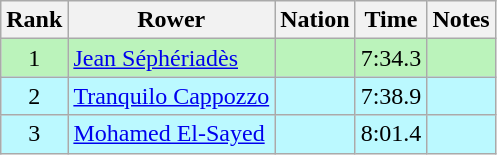<table class="wikitable sortable" style="text-align:center">
<tr>
<th>Rank</th>
<th>Rower</th>
<th>Nation</th>
<th>Time</th>
<th>Notes</th>
</tr>
<tr bgcolor=bbf3bb>
<td>1</td>
<td align=left><a href='#'>Jean Séphériadès</a></td>
<td align=left></td>
<td>7:34.3</td>
<td></td>
</tr>
<tr bgcolor=bbf9ff>
<td>2</td>
<td align=left><a href='#'>Tranquilo Cappozzo</a></td>
<td align=left></td>
<td>7:38.9</td>
<td></td>
</tr>
<tr bgcolor=bbf9ff>
<td>3</td>
<td align=left><a href='#'>Mohamed El-Sayed</a></td>
<td align=left></td>
<td>8:01.4</td>
<td></td>
</tr>
</table>
